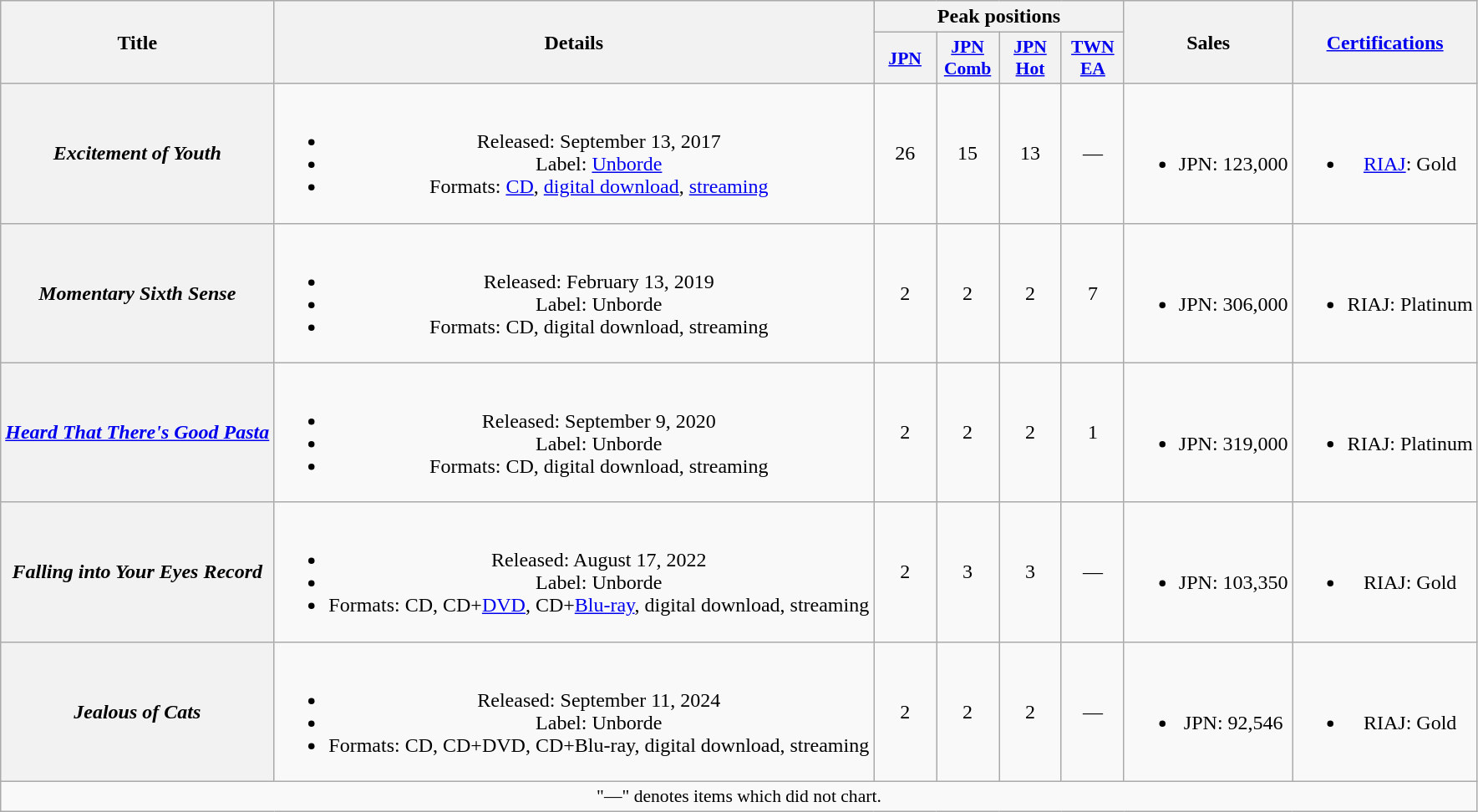<table class="wikitable plainrowheaders" style="text-align:center;">
<tr>
<th scope="col" rowspan="2">Title</th>
<th scope="col" rowspan="2">Details</th>
<th scope="col" colspan="4">Peak positions</th>
<th scope="col" rowspan="2">Sales</th>
<th scope="col" rowspan="2"><a href='#'>Certifications</a></th>
</tr>
<tr>
<th scope="col" style="width:3em;font-size:90%;"><a href='#'>JPN</a><br></th>
<th scope="col" style="width:3em;font-size:90%;"><a href='#'>JPN<br>Comb</a><br></th>
<th scope="col" style="width:3em;font-size:90%;"><a href='#'>JPN<br>Hot</a><br></th>
<th scope="col" style="width:3em;font-size:90%;"><a href='#'>TWN<br>EA</a><br></th>
</tr>
<tr>
<th scope="row"><em>Excitement of Youth</em></th>
<td><br><ul><li>Released: September 13, 2017</li><li>Label: <a href='#'>Unborde</a></li><li>Formats: <a href='#'>CD</a>, <a href='#'>digital download</a>, <a href='#'>streaming</a></li></ul></td>
<td>26</td>
<td>15</td>
<td>13</td>
<td>—</td>
<td><br><ul><li>JPN: 123,000</li></ul></td>
<td><br><ul><li><a href='#'>RIAJ</a>: Gold </li></ul></td>
</tr>
<tr>
<th scope="row"><em>Momentary Sixth Sense</em></th>
<td><br><ul><li>Released: February 13, 2019</li><li>Label: Unborde</li><li>Formats: CD, digital download, streaming</li></ul></td>
<td>2</td>
<td>2</td>
<td>2</td>
<td>7</td>
<td><br><ul><li>JPN: 306,000</li></ul></td>
<td><br><ul><li>RIAJ: Platinum</li></ul></td>
</tr>
<tr>
<th scope="row"><em><a href='#'>Heard That There's Good Pasta</a></em></th>
<td><br><ul><li>Released: September 9, 2020</li><li>Label: Unborde</li><li>Formats: CD, digital download, streaming</li></ul></td>
<td>2</td>
<td>2</td>
<td>2</td>
<td>1</td>
<td><br><ul><li>JPN: 319,000</li></ul></td>
<td><br><ul><li>RIAJ: Platinum</li></ul></td>
</tr>
<tr>
<th scope="row"><em>Falling into Your Eyes Record</em></th>
<td><br><ul><li>Released: August 17, 2022</li><li>Label: Unborde</li><li>Formats: CD, CD+<a href='#'>DVD</a>, CD+<a href='#'>Blu-ray</a>, digital download, streaming</li></ul></td>
<td>2</td>
<td>3</td>
<td>3</td>
<td>—</td>
<td><br><ul><li>JPN: 103,350</li></ul></td>
<td><br><ul><li>RIAJ: Gold</li></ul></td>
</tr>
<tr>
<th scope="row"><em>Jealous of Cats</em></th>
<td><br><ul><li>Released: September 11, 2024</li><li>Label: Unborde</li><li>Formats: CD, CD+DVD, CD+Blu-ray, digital download, streaming</li></ul></td>
<td>2</td>
<td>2</td>
<td>2</td>
<td>—</td>
<td><br><ul><li>JPN: 92,546</li></ul></td>
<td><br><ul><li>RIAJ: Gold</li></ul></td>
</tr>
<tr>
<td colspan="8" align="center" style="font-size:90%;">"—" denotes items which did not chart.</td>
</tr>
</table>
